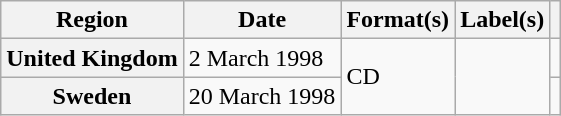<table class="wikitable plainrowheaders">
<tr>
<th scope="col">Region</th>
<th scope="col">Date</th>
<th scope="col">Format(s)</th>
<th scope="col">Label(s)</th>
<th scope="col"></th>
</tr>
<tr>
<th scope="row">United Kingdom</th>
<td>2 March 1998</td>
<td rowspan="2">CD</td>
<td rowspan="2"></td>
<td></td>
</tr>
<tr>
<th scope="row">Sweden</th>
<td>20 March 1998</td>
<td></td>
</tr>
</table>
